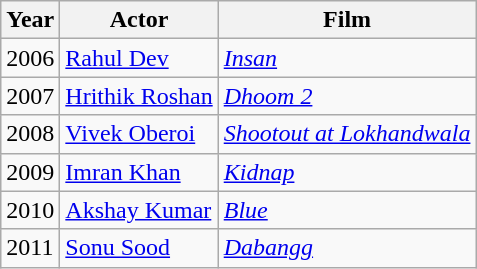<table class="wikitable sortable">
<tr>
<th>Year</th>
<th>Actor</th>
<th>Film</th>
</tr>
<tr>
<td>2006</td>
<td><a href='#'>Rahul Dev</a></td>
<td><em><a href='#'>Insan</a></em></td>
</tr>
<tr>
<td>2007</td>
<td><a href='#'>Hrithik Roshan</a></td>
<td><em><a href='#'>Dhoom 2</a></em></td>
</tr>
<tr>
<td>2008</td>
<td><a href='#'>Vivek Oberoi</a></td>
<td><em><a href='#'>Shootout at Lokhandwala</a></em></td>
</tr>
<tr>
<td>2009</td>
<td><a href='#'>Imran Khan</a></td>
<td><em><a href='#'>Kidnap</a></em></td>
</tr>
<tr>
<td>2010</td>
<td><a href='#'>Akshay Kumar</a></td>
<td><em><a href='#'>Blue</a></em></td>
</tr>
<tr>
<td>2011</td>
<td><a href='#'>Sonu Sood</a></td>
<td><em><a href='#'>Dabangg</a></em></td>
</tr>
</table>
